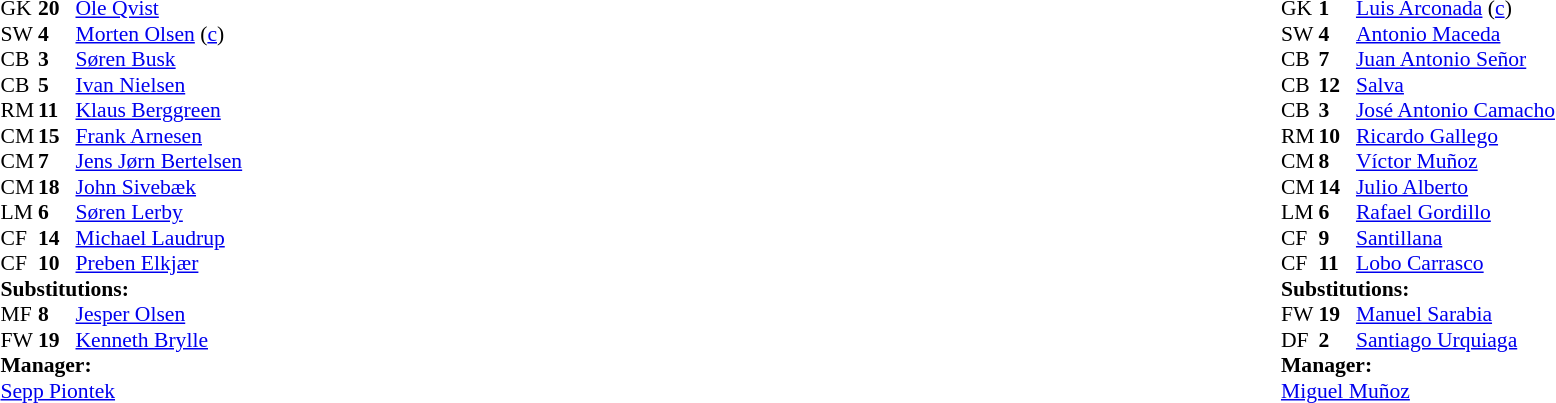<table style="width:100%;">
<tr>
<td style="vertical-align:top; width:40%;"><br><table style="font-size:90%" cellspacing="0" cellpadding="0">
<tr>
<th width="25"></th>
<th width="25"></th>
</tr>
<tr>
<td>GK</td>
<td><strong>20</strong></td>
<td><a href='#'>Ole Qvist</a></td>
</tr>
<tr>
<td>SW</td>
<td><strong>4</strong></td>
<td><a href='#'>Morten Olsen</a> (<a href='#'>c</a>)</td>
<td></td>
<td></td>
</tr>
<tr>
<td>CB</td>
<td><strong>3</strong></td>
<td><a href='#'>Søren Busk</a></td>
</tr>
<tr>
<td>CB</td>
<td><strong>5</strong></td>
<td><a href='#'>Ivan Nielsen</a></td>
</tr>
<tr>
<td>RM</td>
<td><strong>11</strong></td>
<td><a href='#'>Klaus Berggreen</a></td>
<td></td>
</tr>
<tr>
<td>CM</td>
<td><strong>15</strong></td>
<td><a href='#'>Frank Arnesen</a></td>
<td></td>
<td></td>
</tr>
<tr>
<td>CM</td>
<td><strong>7</strong></td>
<td><a href='#'>Jens Jørn Bertelsen</a></td>
</tr>
<tr>
<td>CM</td>
<td><strong>18</strong></td>
<td><a href='#'>John Sivebæk</a></td>
</tr>
<tr>
<td>LM</td>
<td><strong>6</strong></td>
<td><a href='#'>Søren Lerby</a></td>
</tr>
<tr>
<td>CF</td>
<td><strong>14</strong></td>
<td><a href='#'>Michael Laudrup</a></td>
</tr>
<tr>
<td>CF</td>
<td><strong>10</strong></td>
<td><a href='#'>Preben Elkjær</a></td>
<td></td>
</tr>
<tr>
<td colspan=3><strong>Substitutions:</strong></td>
</tr>
<tr>
<td>MF</td>
<td><strong>8</strong></td>
<td><a href='#'>Jesper Olsen</a></td>
<td></td>
<td></td>
</tr>
<tr>
<td>FW</td>
<td><strong>19</strong></td>
<td><a href='#'>Kenneth Brylle</a></td>
<td></td>
<td></td>
</tr>
<tr>
<td colspan=3><strong>Manager:</strong></td>
</tr>
<tr>
<td colspan=3> <a href='#'>Sepp Piontek</a></td>
</tr>
</table>
</td>
<td valign="top"></td>
<td style="vertical-align:top; width:50%;"><br><table style="font-size:90%; margin:auto;" cellspacing="0" cellpadding="0">
<tr>
<th width=25></th>
<th width=25></th>
</tr>
<tr>
<td>GK</td>
<td><strong>1</strong></td>
<td><a href='#'>Luis Arconada</a> (<a href='#'>c</a>)</td>
<td></td>
</tr>
<tr>
<td>SW</td>
<td><strong>4</strong></td>
<td><a href='#'>Antonio Maceda</a></td>
<td></td>
</tr>
<tr>
<td>CB</td>
<td><strong>7</strong></td>
<td><a href='#'>Juan Antonio Señor</a></td>
</tr>
<tr>
<td>CB</td>
<td><strong>12</strong></td>
<td><a href='#'>Salva</a></td>
<td></td>
<td></td>
</tr>
<tr>
<td>CB</td>
<td><strong>3</strong></td>
<td><a href='#'>José Antonio Camacho</a></td>
</tr>
<tr>
<td>RM</td>
<td><strong>10</strong></td>
<td><a href='#'>Ricardo Gallego</a></td>
</tr>
<tr>
<td>CM</td>
<td><strong>8</strong></td>
<td><a href='#'>Víctor Muñoz</a></td>
<td></td>
</tr>
<tr>
<td>CM</td>
<td><strong>14</strong></td>
<td><a href='#'>Julio Alberto</a></td>
<td></td>
<td></td>
</tr>
<tr>
<td>LM</td>
<td><strong>6</strong></td>
<td><a href='#'>Rafael Gordillo</a></td>
<td></td>
</tr>
<tr>
<td>CF</td>
<td><strong>9</strong></td>
<td><a href='#'>Santillana</a></td>
</tr>
<tr>
<td>CF</td>
<td><strong>11</strong></td>
<td><a href='#'>Lobo Carrasco</a></td>
</tr>
<tr>
<td colspan=3><strong>Substitutions:</strong></td>
</tr>
<tr>
<td>FW</td>
<td><strong>19</strong></td>
<td><a href='#'>Manuel Sarabia</a></td>
<td></td>
<td></td>
</tr>
<tr>
<td>DF</td>
<td><strong>2</strong></td>
<td><a href='#'>Santiago Urquiaga</a></td>
<td></td>
<td></td>
</tr>
<tr>
<td colspan=3><strong>Manager:</strong></td>
</tr>
<tr>
<td colspan=3><a href='#'>Miguel Muñoz</a></td>
</tr>
</table>
</td>
</tr>
</table>
